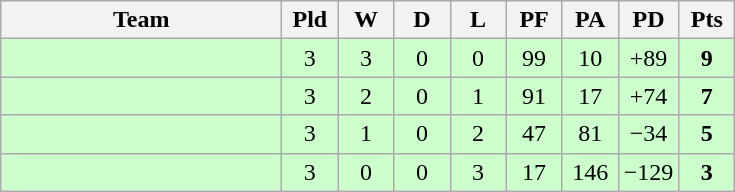<table class="wikitable" style="text-align: center;">
<tr>
<th style="width:180px;">Team</th>
<th width="30">Pld</th>
<th width="30">W</th>
<th width="30">D</th>
<th width="30">L</th>
<th width="30">PF</th>
<th width="30">PA</th>
<th width="30">PD</th>
<th width="30">Pts</th>
</tr>
<tr style="background:#cfc;">
<td style="text-align:left"></td>
<td>3</td>
<td>3</td>
<td>0</td>
<td>0</td>
<td>99</td>
<td>10</td>
<td>+89</td>
<td><strong>9</strong></td>
</tr>
<tr style="background:#cfc;">
<td style="text-align:left"></td>
<td>3</td>
<td>2</td>
<td>0</td>
<td>1</td>
<td>91</td>
<td>17</td>
<td>+74</td>
<td><strong>7</strong></td>
</tr>
<tr style="background:#cfc;">
<td style="text-align:left"></td>
<td>3</td>
<td>1</td>
<td>0</td>
<td>2</td>
<td>47</td>
<td>81</td>
<td>−34</td>
<td><strong>5</strong></td>
</tr>
<tr style="background:#cfc;">
<td style="text-align:left"></td>
<td>3</td>
<td>0</td>
<td>0</td>
<td>3</td>
<td>17</td>
<td>146</td>
<td>−129</td>
<td><strong>3</strong></td>
</tr>
</table>
